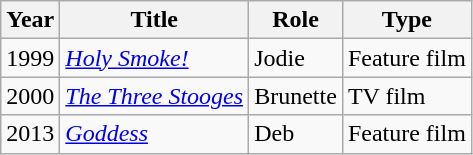<table class="wikitable">
<tr>
<th>Year</th>
<th>Title</th>
<th>Role</th>
<th>Type</th>
</tr>
<tr>
<td>1999</td>
<td><em><a href='#'>Holy Smoke!</a></em></td>
<td>Jodie</td>
<td>Feature film</td>
</tr>
<tr>
<td>2000</td>
<td><em><a href='#'>The Three Stooges</a></em></td>
<td>Brunette</td>
<td>TV film</td>
</tr>
<tr>
<td>2013</td>
<td><em><a href='#'>Goddess</a></em></td>
<td>Deb</td>
<td>Feature film</td>
</tr>
</table>
